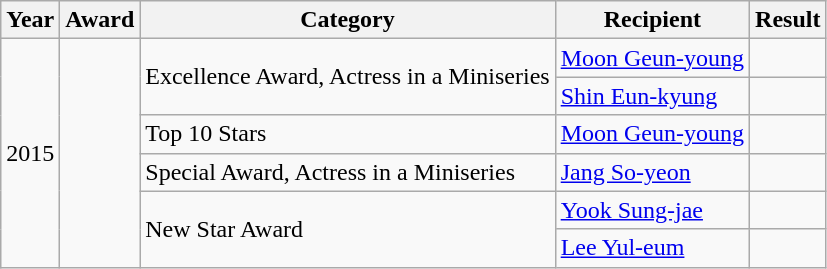<table class="wikitable">
<tr>
<th>Year</th>
<th>Award</th>
<th>Category</th>
<th>Recipient</th>
<th>Result</th>
</tr>
<tr>
<td rowspan=7>2015</td>
<td rowspan="7"></td>
<td rowspan=2>Excellence Award, Actress in a Miniseries</td>
<td><a href='#'>Moon Geun-young</a></td>
<td></td>
</tr>
<tr>
<td><a href='#'>Shin Eun-kyung</a></td>
<td></td>
</tr>
<tr>
<td>Top 10 Stars</td>
<td><a href='#'>Moon Geun-young</a></td>
<td></td>
</tr>
<tr>
<td>Special Award, Actress in a Miniseries</td>
<td><a href='#'>Jang So-yeon</a></td>
<td></td>
</tr>
<tr>
<td rowspan=2>New Star Award</td>
<td><a href='#'>Yook Sung-jae</a></td>
<td></td>
</tr>
<tr>
<td><a href='#'>Lee Yul-eum</a></td>
<td></td>
</tr>
</table>
